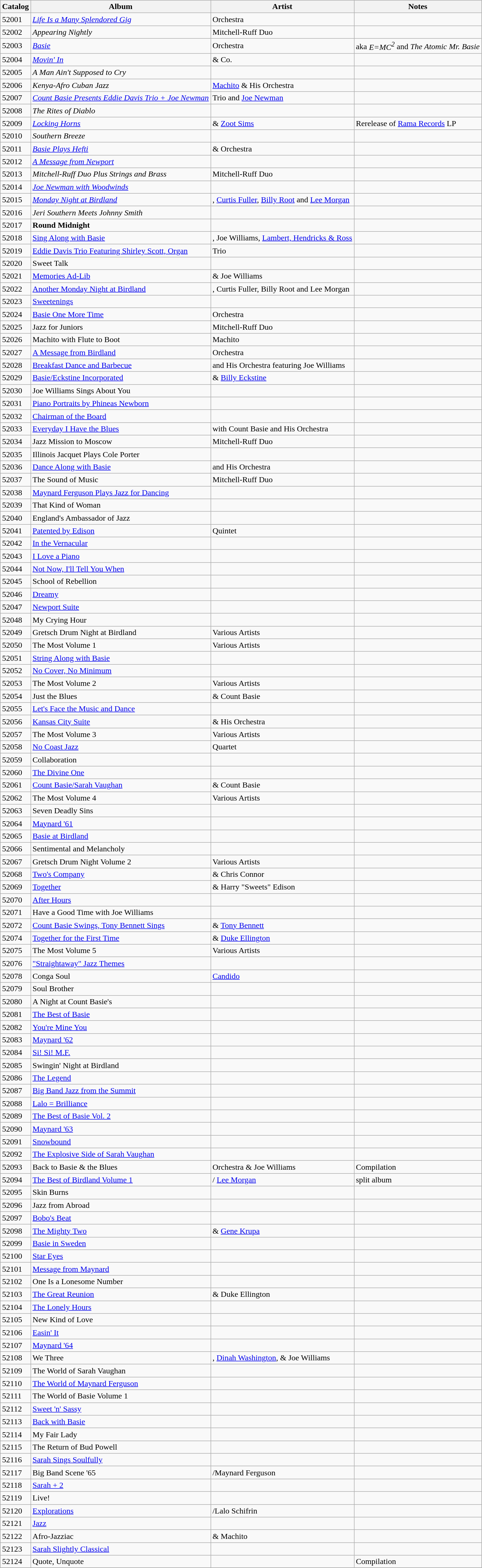<table class="wikitable sortable">
<tr>
<th>Catalog</th>
<th>Album</th>
<th>Artist</th>
<th>Notes</th>
</tr>
<tr>
<td>52001</td>
<td><em><a href='#'>Life Is a Many Splendored Gig</a></em></td>
<td> Orchestra</td>
<td></td>
</tr>
<tr>
<td>52002</td>
<td><em>Appearing Nightly</em></td>
<td>Mitchell-Ruff Duo</td>
<td></td>
</tr>
<tr>
<td>52003</td>
<td><em><a href='#'>Basie</a></em></td>
<td> Orchestra</td>
<td>aka <em>E=MC<sup>2</sup></em> and <em>The Atomic Mr. Basie</em></td>
</tr>
<tr>
<td>52004</td>
<td><em><a href='#'>Movin' In</a></em></td>
<td> & Co.</td>
<td></td>
</tr>
<tr>
<td>52005</td>
<td><em>A Man Ain't Supposed to Cry</em></td>
<td></td>
<td></td>
</tr>
<tr>
<td>52006</td>
<td><em>Kenya-Afro Cuban Jazz</em></td>
<td><a href='#'>Machito</a> & His Orchestra</td>
<td></td>
</tr>
<tr>
<td>52007</td>
<td><em><a href='#'>Count Basie Presents Eddie Davis Trio + Joe Newman</a></em></td>
<td> Trio and <a href='#'>Joe Newman</a></td>
<td></td>
</tr>
<tr>
<td>52008</td>
<td><em>The Rites of Diablo</em></td>
<td></td>
<td></td>
</tr>
<tr>
<td>52009</td>
<td><em><a href='#'>Locking Horns</a></em></td>
<td> & <a href='#'>Zoot Sims</a></td>
<td>Rerelease of <a href='#'>Rama Records</a> LP</td>
</tr>
<tr>
<td>52010</td>
<td><em>Southern Breeze</em></td>
<td></td>
<td></td>
</tr>
<tr>
<td>52011</td>
<td><em><a href='#'>Basie Plays Hefti</a></em></td>
<td> & Orchestra</td>
<td></td>
</tr>
<tr>
<td>52012</td>
<td><em><a href='#'>A Message from Newport</a></em></td>
<td></td>
<td></td>
</tr>
<tr>
<td>52013</td>
<td><em>Mitchell-Ruff Duo Plus Strings and Brass</em></td>
<td>Mitchell-Ruff Duo</td>
<td></td>
</tr>
<tr>
<td>52014</td>
<td><em><a href='#'>Joe Newman with Woodwinds</a></em></td>
<td></td>
<td></td>
</tr>
<tr>
<td>52015</td>
<td><em><a href='#'>Monday Night at Birdland</a></em></td>
<td>, <a href='#'>Curtis Fuller</a>, <a href='#'>Billy Root</a> and <a href='#'>Lee Morgan</a></td>
<td></td>
</tr>
<tr>
<td>52016</td>
<td><em>Jeri Southern Meets Johnny Smith</em></td>
<td></td>
<td></td>
</tr>
<tr>
<td>52017</td>
<td><strong>Round Midnight<em></td>
<td></td>
<td></td>
</tr>
<tr>
<td>52018</td>
<td></em><a href='#'>Sing Along with Basie</a><em></td>
<td>, Joe Williams, <a href='#'>Lambert, Hendricks & Ross</a></td>
<td></td>
</tr>
<tr>
<td>52019</td>
<td></em><a href='#'>Eddie Davis Trio Featuring Shirley Scott, Organ</a><em></td>
<td> Trio</td>
<td></td>
</tr>
<tr>
<td>52020</td>
<td></em>Sweet Talk<em></td>
<td></td>
<td></td>
</tr>
<tr>
<td>52021</td>
<td></em><a href='#'>Memories Ad-Lib</a><em></td>
<td> & Joe Williams</td>
<td></td>
</tr>
<tr>
<td>52022</td>
<td></em><a href='#'>Another Monday Night at Birdland</a><em></td>
<td>, Curtis Fuller, Billy Root and Lee Morgan</td>
<td></td>
</tr>
<tr>
<td>52023</td>
<td></em><a href='#'>Sweetenings</a><em></td>
<td></td>
<td></td>
</tr>
<tr>
<td>52024</td>
<td></em><a href='#'>Basie One More Time</a><em></td>
<td> Orchestra</td>
<td></td>
</tr>
<tr>
<td>52025</td>
<td></em>Jazz for Juniors<em></td>
<td>Mitchell-Ruff Duo</td>
<td></td>
</tr>
<tr>
<td>52026</td>
<td></em>Machito with Flute to Boot<em></td>
<td>Machito</td>
<td></td>
</tr>
<tr>
<td>52027</td>
<td></em><a href='#'>A Message from Birdland</a><em></td>
<td> Orchestra</td>
<td></td>
</tr>
<tr>
<td>52028</td>
<td></em><a href='#'>Breakfast Dance and Barbecue</a><em></td>
<td> and His Orchestra featuring Joe Williams</td>
<td></td>
</tr>
<tr>
<td>52029</td>
<td></em><a href='#'>Basie/Eckstine Incorporated</a><em></td>
<td> & <a href='#'>Billy Eckstine</a></td>
<td></td>
</tr>
<tr>
<td>52030</td>
<td></em>Joe Williams Sings About You<em></td>
<td></td>
<td></td>
</tr>
<tr>
<td>52031</td>
<td></em><a href='#'>Piano Portraits by Phineas Newborn</a><em></td>
<td></td>
<td></td>
</tr>
<tr>
<td>52032</td>
<td></em><a href='#'>Chairman of the Board</a><em></td>
<td></td>
<td></td>
</tr>
<tr>
<td>52033</td>
<td></em><a href='#'>Everyday I Have the Blues</a><em></td>
<td> with Count Basie and His Orchestra</td>
<td></td>
</tr>
<tr>
<td>52034</td>
<td></em>Jazz Mission to Moscow<em></td>
<td>Mitchell-Ruff Duo</td>
<td></td>
</tr>
<tr>
<td>52035</td>
<td></em>Illinois Jacquet Plays Cole Porter<em></td>
<td></td>
<td></td>
</tr>
<tr>
<td>52036</td>
<td></em><a href='#'>Dance Along with Basie</a><em></td>
<td> and His Orchestra</td>
<td></td>
</tr>
<tr>
<td>52037</td>
<td></em>The Sound of Music<em></td>
<td>Mitchell-Ruff Duo</td>
<td></td>
</tr>
<tr>
<td>52038</td>
<td></em><a href='#'>Maynard Ferguson Plays Jazz for Dancing</a><em></td>
<td></td>
<td></td>
</tr>
<tr>
<td>52039</td>
<td></em>That Kind of Woman<em></td>
<td></td>
<td></td>
</tr>
<tr>
<td>52040</td>
<td></em>England's Ambassador of Jazz<em></td>
<td></td>
<td></td>
</tr>
<tr>
<td>52041</td>
<td></em><a href='#'>Patented by Edison</a><em></td>
<td> Quintet</td>
<td></td>
</tr>
<tr>
<td>52042</td>
<td></em><a href='#'>In the Vernacular</a><em></td>
<td></td>
<td></td>
</tr>
<tr>
<td>52043</td>
<td></em><a href='#'>I Love a Piano</a><em></td>
<td></td>
<td></td>
</tr>
<tr>
<td>52044</td>
<td></em><a href='#'>Not Now, I'll Tell You When</a><em></td>
<td></td>
<td></td>
</tr>
<tr>
<td>52045</td>
<td></em>School of Rebellion<em></td>
<td></td>
<td></td>
</tr>
<tr>
<td>52046</td>
<td></em><a href='#'>Dreamy</a><em></td>
<td></td>
<td></td>
</tr>
<tr>
<td>52047</td>
<td></em><a href='#'>Newport Suite</a><em></td>
<td></td>
<td></td>
</tr>
<tr>
<td>52048</td>
<td></em>My Crying Hour<em></td>
<td></td>
<td></td>
</tr>
<tr>
<td>52049</td>
<td></em>Gretsch Drum Night at Birdland<em></td>
<td>Various Artists</td>
<td></td>
</tr>
<tr>
<td>52050</td>
<td></em>The Most Volume 1<em></td>
<td>Various Artists</td>
<td></td>
</tr>
<tr>
<td>52051</td>
<td></em><a href='#'>String Along with Basie</a><em></td>
<td></td>
<td></td>
</tr>
<tr>
<td>52052</td>
<td></em><a href='#'>No Cover, No Minimum</a><em></td>
<td></td>
<td></td>
</tr>
<tr>
<td>52053</td>
<td></em>The Most Volume 2<em></td>
<td>Various Artists</td>
<td></td>
</tr>
<tr>
<td>52054</td>
<td></em>Just the Blues<em></td>
<td> & Count Basie</td>
<td></td>
</tr>
<tr>
<td>52055</td>
<td></em><a href='#'>Let's Face the Music and Dance</a><em></td>
<td></td>
<td></td>
</tr>
<tr>
<td>52056</td>
<td></em><a href='#'>Kansas City Suite</a><em></td>
<td> & His Orchestra</td>
<td></td>
</tr>
<tr>
<td>52057</td>
<td></em>The Most Volume 3<em></td>
<td>Various Artists</td>
<td></td>
</tr>
<tr>
<td>52058</td>
<td></em><a href='#'>No Coast Jazz</a><em></td>
<td> Quartet</td>
<td></td>
</tr>
<tr>
<td>52059</td>
<td></em>Collaboration<em></td>
<td></td>
<td></td>
</tr>
<tr>
<td>52060</td>
<td></em><a href='#'>The Divine One</a><em></td>
<td></td>
<td></td>
</tr>
<tr>
<td>52061</td>
<td></em><a href='#'>Count Basie/Sarah Vaughan</a><em></td>
<td> & Count Basie</td>
<td></td>
</tr>
<tr>
<td>52062</td>
<td></em>The Most Volume 4<em></td>
<td>Various Artists</td>
<td></td>
</tr>
<tr>
<td>52063</td>
<td></em>Seven Deadly Sins<em></td>
<td></td>
<td></td>
</tr>
<tr>
<td>52064</td>
<td></em><a href='#'>Maynard '61</a><em></td>
<td></td>
<td></td>
</tr>
<tr>
<td>52065</td>
<td></em><a href='#'>Basie at Birdland</a><em></td>
<td></td>
<td></td>
</tr>
<tr>
<td>52066</td>
<td></em>Sentimental and Melancholy<em></td>
<td></td>
<td></td>
</tr>
<tr>
<td>52067</td>
<td></em>Gretsch Drum Night Volume 2<em></td>
<td>Various Artists</td>
<td></td>
</tr>
<tr>
<td>52068</td>
<td></em><a href='#'>Two's Company</a><em></td>
<td> & Chris Connor</td>
<td></td>
</tr>
<tr>
<td>52069</td>
<td></em><a href='#'>Together</a><em></td>
<td> & Harry "Sweets" Edison</td>
<td></td>
</tr>
<tr>
<td>52070</td>
<td></em><a href='#'>After Hours</a><em></td>
<td></td>
<td></td>
</tr>
<tr>
<td>52071</td>
<td></em>Have a Good Time with Joe Williams<em></td>
<td></td>
<td></td>
</tr>
<tr>
<td>52072</td>
<td></em><a href='#'>Count Basie Swings, Tony Bennett Sings</a><em></td>
<td> & <a href='#'>Tony Bennett</a></td>
<td></td>
</tr>
<tr>
<td>52074</td>
<td></em><a href='#'>Together for the First Time</a><em></td>
<td> & <a href='#'>Duke Ellington</a></td>
<td></td>
</tr>
<tr>
<td>52075</td>
<td></em>The Most Volume 5<em></td>
<td>Various Artists</td>
<td></td>
</tr>
<tr>
<td>52076</td>
<td></em><a href='#'>"Straightaway" Jazz Themes</a><em></td>
<td></td>
<td></td>
</tr>
<tr>
<td>52078</td>
<td></em>Conga Soul<em></td>
<td><a href='#'>Candido</a></td>
<td></td>
</tr>
<tr>
<td>52079</td>
<td></em>Soul Brother<em></td>
<td></td>
<td></td>
</tr>
<tr>
<td>52080</td>
<td></em>A Night at Count Basie's<em></td>
<td></td>
<td></td>
</tr>
<tr>
<td>52081</td>
<td></em><a href='#'>The Best of Basie</a><em></td>
<td></td>
<td></td>
</tr>
<tr>
<td>52082</td>
<td></em><a href='#'>You're Mine You</a><em></td>
<td></td>
<td></td>
</tr>
<tr>
<td>52083</td>
<td></em><a href='#'>Maynard '62</a><em></td>
<td></td>
<td></td>
</tr>
<tr>
<td>52084</td>
<td></em><a href='#'>Si! Si! M.F.</a><em></td>
<td></td>
<td></td>
</tr>
<tr>
<td>52085</td>
<td></em>Swingin' Night at Birdland<em></td>
<td></td>
<td></td>
</tr>
<tr>
<td>52086</td>
<td></em><a href='#'>The Legend</a><em></td>
<td></td>
<td></td>
</tr>
<tr>
<td>52087</td>
<td></em><a href='#'>Big Band Jazz from the Summit</a><em></td>
<td></td>
<td></td>
</tr>
<tr>
<td>52088</td>
<td></em><a href='#'>Lalo = Brilliance</a><em></td>
<td></td>
<td></td>
</tr>
<tr>
<td>52089</td>
<td></em><a href='#'>The Best of Basie Vol. 2</a><em></td>
<td></td>
<td></td>
</tr>
<tr>
<td>52090</td>
<td></em><a href='#'>Maynard '63</a><em></td>
<td></td>
<td></td>
</tr>
<tr>
<td>52091</td>
<td></em><a href='#'>Snowbound</a><em></td>
<td></td>
<td></td>
</tr>
<tr>
<td>52092</td>
<td></em><a href='#'>The Explosive Side of Sarah Vaughan</a><em></td>
<td></td>
<td></td>
</tr>
<tr>
<td>52093</td>
<td></em>Back to Basie & the Blues<em></td>
<td> Orchestra & Joe Williams</td>
<td>Compilation</td>
</tr>
<tr>
<td>52094</td>
<td></em><a href='#'>The Best of Birdland Volume 1</a><em></td>
<td> / <a href='#'>Lee Morgan</a></td>
<td>split album</td>
</tr>
<tr>
<td>52095</td>
<td></em>Skin Burns<em></td>
<td></td>
<td></td>
</tr>
<tr>
<td>52096</td>
<td></em>Jazz from Abroad<em></td>
<td></td>
<td></td>
</tr>
<tr>
<td>52097</td>
<td></em><a href='#'>Bobo's Beat</a><em></td>
<td></td>
<td></td>
</tr>
<tr>
<td>52098</td>
<td></em><a href='#'>The Mighty Two</a><em></td>
<td> & <a href='#'>Gene Krupa</a></td>
<td></td>
</tr>
<tr>
<td>52099</td>
<td></em><a href='#'>Basie in Sweden</a><em></td>
<td></td>
<td></td>
</tr>
<tr>
<td>52100</td>
<td></em><a href='#'>Star Eyes</a><em></td>
<td></td>
<td></td>
</tr>
<tr>
<td>52101</td>
<td></em><a href='#'>Message from Maynard</a><em></td>
<td></td>
<td></td>
</tr>
<tr>
<td>52102</td>
<td></em>One Is a Lonesome Number<em></td>
<td></td>
<td></td>
</tr>
<tr>
<td>52103</td>
<td></em><a href='#'>The Great Reunion</a><em></td>
<td> & Duke Ellington</td>
<td></td>
</tr>
<tr>
<td>52104</td>
<td></em><a href='#'>The Lonely Hours</a><em></td>
<td></td>
<td></td>
</tr>
<tr>
<td>52105</td>
<td></em>New Kind of Love<em></td>
<td></td>
<td></td>
</tr>
<tr>
<td>52106</td>
<td></em><a href='#'>Easin' It</a><em></td>
<td></td>
<td></td>
</tr>
<tr>
<td>52107</td>
<td></em><a href='#'>Maynard '64</a><em></td>
<td></td>
<td></td>
</tr>
<tr>
<td>52108</td>
<td></em>We Three<em></td>
<td>, <a href='#'>Dinah Washington</a>, & Joe Williams</td>
<td></td>
</tr>
<tr>
<td>52109</td>
<td></em>The World of Sarah Vaughan<em></td>
<td></td>
<td></td>
</tr>
<tr>
<td>52110</td>
<td></em><a href='#'>The World of Maynard Ferguson</a><em></td>
<td></td>
<td></td>
</tr>
<tr>
<td>52111</td>
<td></em>The World of Basie Volume 1<em></td>
<td></td>
<td></td>
</tr>
<tr>
<td>52112</td>
<td></em><a href='#'>Sweet 'n' Sassy</a><em></td>
<td></td>
<td></td>
</tr>
<tr>
<td>52113</td>
<td></em><a href='#'>Back with Basie</a><em></td>
<td></td>
<td></td>
</tr>
<tr>
<td>52114</td>
<td></em>My Fair Lady<em></td>
<td></td>
<td></td>
</tr>
<tr>
<td>52115</td>
<td></em>The Return of Bud Powell<em></td>
<td></td>
<td></td>
</tr>
<tr>
<td>52116</td>
<td></em><a href='#'>Sarah Sings Soulfully</a><em></td>
<td></td>
<td></td>
</tr>
<tr>
<td>52117</td>
<td></em>Big Band Scene '65<em></td>
<td>/Maynard Ferguson</td>
<td></td>
</tr>
<tr>
<td>52118</td>
<td></em><a href='#'>Sarah + 2</a><em></td>
<td></td>
<td></td>
</tr>
<tr>
<td>52119</td>
<td></em>Live!<em></td>
<td></td>
<td></td>
</tr>
<tr>
<td>52120</td>
<td></em><a href='#'>Explorations</a><em></td>
<td>/Lalo Schifrin</td>
<td></td>
</tr>
<tr>
<td>52121</td>
<td></em><a href='#'>Jazz</a><em></td>
<td></td>
<td></td>
</tr>
<tr>
<td>52122</td>
<td></em>Afro-Jazziac<em></td>
<td> & Machito</td>
<td></td>
</tr>
<tr>
<td>52123</td>
<td></em><a href='#'>Sarah Slightly Classical</a><em></td>
<td></td>
<td></td>
</tr>
<tr>
<td>52124</td>
<td></em>Quote, Unquote<em></td>
<td></td>
<td>Compilation</td>
</tr>
<tr>
</tr>
</table>
